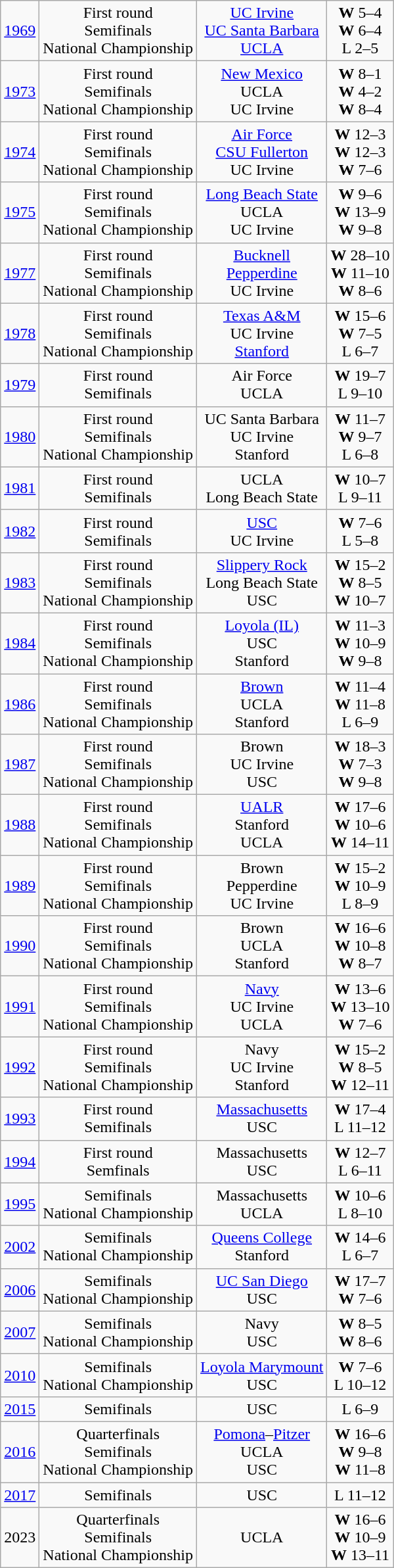<table class="wikitable">
<tr align="center">
<td><a href='#'>1969</a></td>
<td>First round<br>Semifinals<br>National Championship</td>
<td><a href='#'>UC Irvine</a><br><a href='#'>UC Santa Barbara</a><br><a href='#'>UCLA</a></td>
<td><strong>W</strong> 5–4<br><strong>W</strong> 6–4<br>L 2–5</td>
</tr>
<tr align="center">
<td><a href='#'>1973</a></td>
<td>First round<br>Semifinals<br>National Championship</td>
<td><a href='#'>New Mexico</a><br>UCLA<br>UC Irvine</td>
<td><strong>W</strong> 8–1<br><strong>W</strong> 4–2<br><strong>W</strong> 8–4</td>
</tr>
<tr align="center">
<td><a href='#'>1974</a></td>
<td>First round<br>Semifinals<br>National Championship</td>
<td><a href='#'>Air Force</a><br><a href='#'>CSU Fullerton</a><br>UC Irvine</td>
<td><strong>W</strong> 12–3<br><strong>W</strong> 12–3<br><strong>W</strong> 7–6</td>
</tr>
<tr align="center">
<td><a href='#'>1975</a></td>
<td>First round<br>Semifinals<br>National Championship</td>
<td><a href='#'>Long Beach State</a><br>UCLA<br>UC Irvine</td>
<td><strong>W</strong> 9–6<br><strong>W</strong> 13–9<br><strong>W</strong> 9–8</td>
</tr>
<tr align="center">
<td><a href='#'>1977</a></td>
<td>First round<br>Semifinals<br>National Championship</td>
<td><a href='#'>Bucknell</a><br><a href='#'>Pepperdine</a><br>UC Irvine</td>
<td><strong>W</strong> 28–10<br><strong>W</strong> 11–10<br><strong>W</strong> 8–6</td>
</tr>
<tr align="center">
<td><a href='#'>1978</a></td>
<td>First round<br>Semifinals<br>National Championship</td>
<td><a href='#'>Texas A&M</a><br>UC Irvine<br><a href='#'>Stanford</a></td>
<td><strong>W</strong> 15–6<br><strong>W</strong> 7–5<br>L 6–7</td>
</tr>
<tr align="center">
<td><a href='#'>1979</a></td>
<td>First round<br>Semifinals</td>
<td>Air Force<br>UCLA</td>
<td><strong>W</strong> 19–7<br>L 9–10</td>
</tr>
<tr align="center">
<td><a href='#'>1980</a></td>
<td>First round<br>Semifinals<br>National Championship</td>
<td>UC Santa Barbara<br>UC Irvine<br>Stanford</td>
<td><strong>W</strong> 11–7<br><strong>W</strong> 9–7<br>L 6–8</td>
</tr>
<tr align="center">
<td><a href='#'>1981</a></td>
<td>First round<br>Semifinals</td>
<td>UCLA<br>Long Beach State</td>
<td><strong>W</strong> 10–7<br>L 9–11</td>
</tr>
<tr align="center">
<td><a href='#'>1982</a></td>
<td>First round<br>Semifinals</td>
<td><a href='#'>USC</a><br>UC Irvine</td>
<td><strong>W</strong> 7–6<br>L 5–8</td>
</tr>
<tr align="center">
<td><a href='#'>1983</a></td>
<td>First round<br>Semifinals<br>National Championship</td>
<td><a href='#'>Slippery Rock</a><br>Long Beach State<br>USC</td>
<td><strong>W</strong> 15–2<br><strong>W</strong> 8–5<br><strong>W</strong> 10–7</td>
</tr>
<tr align="center">
<td><a href='#'>1984</a></td>
<td>First round<br>Semifinals<br>National Championship</td>
<td><a href='#'>Loyola (IL)</a><br>USC<br>Stanford</td>
<td><strong>W</strong> 11–3<br><strong>W</strong> 10–9<br><strong>W</strong> 9–8</td>
</tr>
<tr align="center">
<td><a href='#'>1986</a></td>
<td>First round<br>Semifinals<br>National Championship</td>
<td><a href='#'>Brown</a><br>UCLA<br>Stanford</td>
<td><strong>W</strong> 11–4<br><strong>W</strong> 11–8<br>L 6–9</td>
</tr>
<tr align="center">
<td><a href='#'>1987</a></td>
<td>First round<br>Semifinals<br>National Championship</td>
<td>Brown<br>UC Irvine<br>USC</td>
<td><strong>W</strong> 18–3<br><strong>W</strong> 7–3<br><strong>W</strong> 9–8</td>
</tr>
<tr align="center">
<td><a href='#'>1988</a></td>
<td>First round<br>Semifinals<br>National Championship</td>
<td><a href='#'>UALR</a><br>Stanford<br>UCLA</td>
<td><strong>W</strong> 17–6<br><strong>W</strong> 10–6<br><strong>W</strong> 14–11</td>
</tr>
<tr align="center">
<td><a href='#'>1989</a></td>
<td>First round<br>Semifinals<br>National Championship</td>
<td>Brown<br>Pepperdine<br>UC Irvine</td>
<td><strong>W</strong> 15–2<br><strong>W</strong> 10–9<br>L 8–9</td>
</tr>
<tr align="center">
<td><a href='#'>1990</a></td>
<td>First round<br>Semifinals<br>National Championship</td>
<td>Brown<br>UCLA<br>Stanford</td>
<td><strong>W</strong> 16–6<br><strong>W</strong> 10–8<br><strong>W</strong> 8–7</td>
</tr>
<tr align="center">
<td><a href='#'>1991</a></td>
<td>First round<br>Semifinals<br>National Championship</td>
<td><a href='#'>Navy</a><br>UC Irvine<br>UCLA</td>
<td><strong>W</strong> 13–6<br><strong>W</strong> 13–10<br><strong>W</strong> 7–6</td>
</tr>
<tr align="center">
<td><a href='#'>1992</a></td>
<td>First round<br>Semifinals<br>National Championship</td>
<td>Navy<br>UC Irvine<br>Stanford</td>
<td><strong>W</strong> 15–2<br><strong>W</strong> 8–5<br><strong>W</strong> 12–11</td>
</tr>
<tr align="center">
<td><a href='#'>1993</a></td>
<td>First round<br>Semifinals</td>
<td><a href='#'>Massachusetts</a><br>USC</td>
<td><strong>W</strong> 17–4<br>L 11–12</td>
</tr>
<tr align="center">
<td><a href='#'>1994</a></td>
<td>First round<br>Semfinals</td>
<td>Massachusetts<br>USC</td>
<td><strong>W</strong> 12–7<br>L 6–11</td>
</tr>
<tr align="center">
<td><a href='#'>1995</a></td>
<td>Semifinals<br>National Championship</td>
<td>Massachusetts<br>UCLA</td>
<td><strong>W</strong> 10–6<br>L 8–10</td>
</tr>
<tr align="center">
<td><a href='#'>2002</a></td>
<td>Semifinals<br>National Championship</td>
<td><a href='#'>Queens College</a><br>Stanford</td>
<td><strong>W</strong> 14–6<br>L 6–7</td>
</tr>
<tr align="center">
<td><a href='#'>2006</a></td>
<td>Semifinals<br>National Championship</td>
<td><a href='#'>UC San Diego</a><br>USC</td>
<td><strong>W</strong> 17–7<br><strong>W</strong> 7–6</td>
</tr>
<tr align="center">
<td><a href='#'>2007</a></td>
<td>Semifinals<br>National Championship</td>
<td>Navy<br>USC</td>
<td><strong>W</strong> 8–5<br><strong>W</strong> 8–6</td>
</tr>
<tr align="center">
<td><a href='#'>2010</a></td>
<td>Semifinals<br>National Championship</td>
<td><a href='#'>Loyola Marymount</a><br>USC</td>
<td><strong>W</strong> 7–6<br> L 10–12</td>
</tr>
<tr align="center">
<td><a href='#'>2015</a></td>
<td>Semifinals</td>
<td>USC</td>
<td>L 6–9</td>
</tr>
<tr align="center">
<td><a href='#'>2016</a></td>
<td>Quarterfinals<br>Semifinals<br>National Championship</td>
<td><a href='#'>Pomona</a>–<a href='#'>Pitzer</a><br>UCLA<br>USC</td>
<td><strong>W</strong> 16–6<br><strong>W</strong> 9–8<br><strong>W</strong> 11–8</td>
</tr>
<tr align="center">
<td><a href='#'>2017</a></td>
<td>Semifinals</td>
<td>USC</td>
<td>L 11–12</td>
</tr>
<tr align="center">
<td>2023</td>
<td>Quarterfinals<br>Semifinals<br>National Championship</td>
<td>UCLA</td>
<td><strong>W</strong> 16–6<br><strong>W</strong> 10–9<br><strong>W</strong> 13–11</td>
</tr>
</table>
